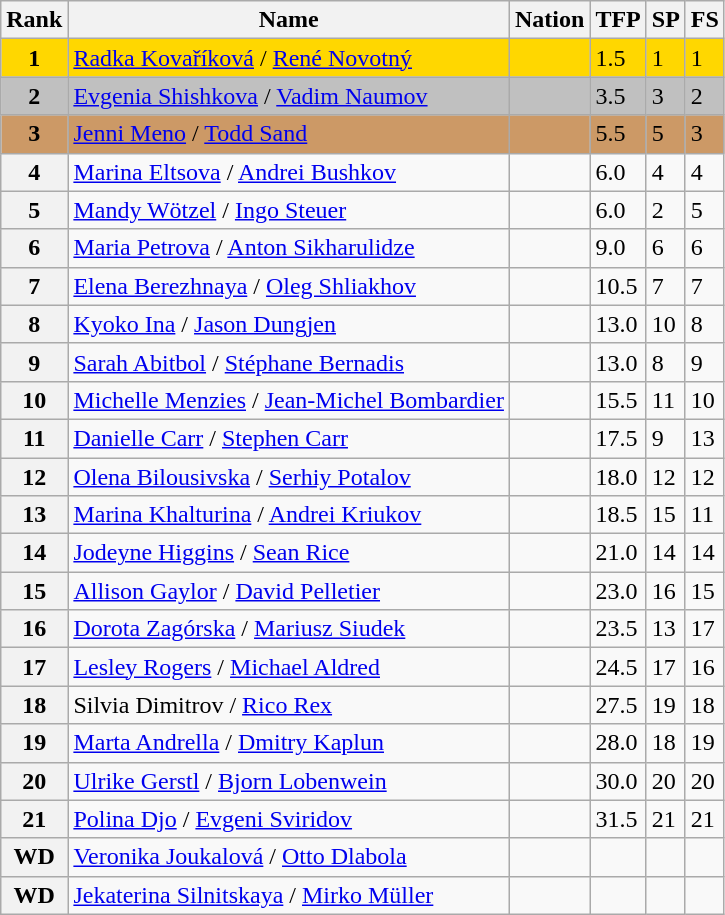<table class="wikitable">
<tr>
<th>Rank</th>
<th>Name</th>
<th>Nation</th>
<th>TFP</th>
<th>SP</th>
<th>FS</th>
</tr>
<tr style="background:gold;">
<td style="text-align:center;"><strong>1</strong></td>
<td><a href='#'>Radka Kovaříková</a> / <a href='#'>René Novotný</a></td>
<td></td>
<td>1.5</td>
<td>1</td>
<td>1</td>
</tr>
<tr style="background:silver;">
<td style="text-align:center;"><strong>2</strong></td>
<td><a href='#'>Evgenia Shishkova</a> / <a href='#'>Vadim Naumov</a></td>
<td></td>
<td>3.5</td>
<td>3</td>
<td>2</td>
</tr>
<tr style="background:#c96;">
<td style="text-align:center;"><strong>3</strong></td>
<td><a href='#'>Jenni Meno</a> / <a href='#'>Todd Sand</a></td>
<td></td>
<td>5.5</td>
<td>5</td>
<td>3</td>
</tr>
<tr>
<th>4</th>
<td><a href='#'>Marina Eltsova</a> / <a href='#'>Andrei Bushkov</a></td>
<td></td>
<td>6.0</td>
<td>4</td>
<td>4</td>
</tr>
<tr>
<th>5</th>
<td><a href='#'>Mandy Wötzel</a> / <a href='#'>Ingo Steuer</a></td>
<td></td>
<td>6.0</td>
<td>2</td>
<td>5</td>
</tr>
<tr>
<th>6</th>
<td><a href='#'>Maria Petrova</a> / <a href='#'>Anton Sikharulidze</a></td>
<td></td>
<td>9.0</td>
<td>6</td>
<td>6</td>
</tr>
<tr>
<th>7</th>
<td><a href='#'>Elena Berezhnaya</a> / <a href='#'>Oleg Shliakhov</a></td>
<td></td>
<td>10.5</td>
<td>7</td>
<td>7</td>
</tr>
<tr>
<th>8</th>
<td><a href='#'>Kyoko Ina</a> / <a href='#'>Jason Dungjen</a></td>
<td></td>
<td>13.0</td>
<td>10</td>
<td>8</td>
</tr>
<tr>
<th>9</th>
<td><a href='#'>Sarah Abitbol</a> / <a href='#'>Stéphane Bernadis</a></td>
<td></td>
<td>13.0</td>
<td>8</td>
<td>9</td>
</tr>
<tr>
<th>10</th>
<td><a href='#'>Michelle Menzies</a> / <a href='#'>Jean-Michel Bombardier</a></td>
<td></td>
<td>15.5</td>
<td>11</td>
<td>10</td>
</tr>
<tr>
<th>11</th>
<td><a href='#'>Danielle Carr</a> / <a href='#'>Stephen Carr</a></td>
<td></td>
<td>17.5</td>
<td>9</td>
<td>13</td>
</tr>
<tr>
<th>12</th>
<td><a href='#'>Olena Bilousivska</a> / <a href='#'>Serhiy Potalov</a></td>
<td></td>
<td>18.0</td>
<td>12</td>
<td>12</td>
</tr>
<tr>
<th>13</th>
<td><a href='#'>Marina Khalturina</a> / <a href='#'>Andrei Kriukov</a></td>
<td></td>
<td>18.5</td>
<td>15</td>
<td>11</td>
</tr>
<tr>
<th>14</th>
<td><a href='#'>Jodeyne Higgins</a> / <a href='#'>Sean Rice</a></td>
<td></td>
<td>21.0</td>
<td>14</td>
<td>14</td>
</tr>
<tr>
<th>15</th>
<td><a href='#'>Allison Gaylor</a> / <a href='#'>David Pelletier</a></td>
<td></td>
<td>23.0</td>
<td>16</td>
<td>15</td>
</tr>
<tr>
<th>16</th>
<td><a href='#'>Dorota Zagórska</a> / <a href='#'>Mariusz Siudek</a></td>
<td></td>
<td>23.5</td>
<td>13</td>
<td>17</td>
</tr>
<tr>
<th>17</th>
<td><a href='#'>Lesley Rogers</a> / <a href='#'>Michael Aldred</a></td>
<td></td>
<td>24.5</td>
<td>17</td>
<td>16</td>
</tr>
<tr>
<th>18</th>
<td>Silvia Dimitrov / <a href='#'>Rico Rex</a></td>
<td></td>
<td>27.5</td>
<td>19</td>
<td>18</td>
</tr>
<tr>
<th>19</th>
<td><a href='#'>Marta Andrella</a> / <a href='#'>Dmitry Kaplun</a></td>
<td></td>
<td>28.0</td>
<td>18</td>
<td>19</td>
</tr>
<tr>
<th>20</th>
<td><a href='#'>Ulrike Gerstl</a> / <a href='#'>Bjorn Lobenwein</a></td>
<td></td>
<td>30.0</td>
<td>20</td>
<td>20</td>
</tr>
<tr>
<th>21</th>
<td><a href='#'>Polina Djo</a> / <a href='#'>Evgeni Sviridov</a></td>
<td></td>
<td>31.5</td>
<td>21</td>
<td>21</td>
</tr>
<tr>
<th>WD</th>
<td><a href='#'>Veronika Joukalová</a> / <a href='#'>Otto Dlabola</a></td>
<td></td>
<td></td>
<td></td>
<td></td>
</tr>
<tr>
<th>WD</th>
<td><a href='#'>Jekaterina Silnitskaya</a> / <a href='#'>Mirko Müller</a></td>
<td></td>
<td></td>
<td></td>
<td></td>
</tr>
</table>
